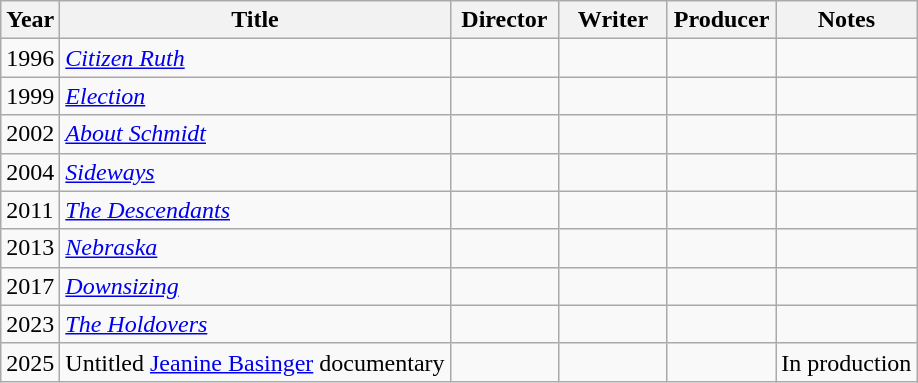<table class="wikitable">
<tr>
<th>Year</th>
<th>Title</th>
<th width=65>Director</th>
<th width=65>Writer</th>
<th width=65>Producer</th>
<th>Notes</th>
</tr>
<tr>
<td>1996</td>
<td><em><a href='#'>Citizen Ruth</a></em></td>
<td></td>
<td></td>
<td></td>
<td></td>
</tr>
<tr>
<td>1999</td>
<td><em><a href='#'>Election</a></em></td>
<td></td>
<td></td>
<td></td>
<td></td>
</tr>
<tr>
<td>2002</td>
<td><em><a href='#'>About Schmidt</a></em></td>
<td></td>
<td></td>
<td></td>
<td></td>
</tr>
<tr>
<td>2004</td>
<td><em><a href='#'>Sideways</a></em></td>
<td></td>
<td></td>
<td></td>
<td></td>
</tr>
<tr>
<td>2011</td>
<td><em><a href='#'>The Descendants</a></em></td>
<td></td>
<td></td>
<td></td>
<td></td>
</tr>
<tr>
<td>2013</td>
<td><em><a href='#'>Nebraska</a></em></td>
<td></td>
<td></td>
<td></td>
<td></td>
</tr>
<tr>
<td>2017</td>
<td><em><a href='#'>Downsizing</a></em></td>
<td></td>
<td></td>
<td></td>
<td></td>
</tr>
<tr>
<td>2023</td>
<td><em><a href='#'>The Holdovers</a></em></td>
<td></td>
<td></td>
<td></td>
<td></td>
</tr>
<tr>
<td>2025</td>
<td>Untitled <a href='#'>Jeanine Basinger</a> documentary</td>
<td></td>
<td></td>
<td></td>
<td>In production</td>
</tr>
</table>
